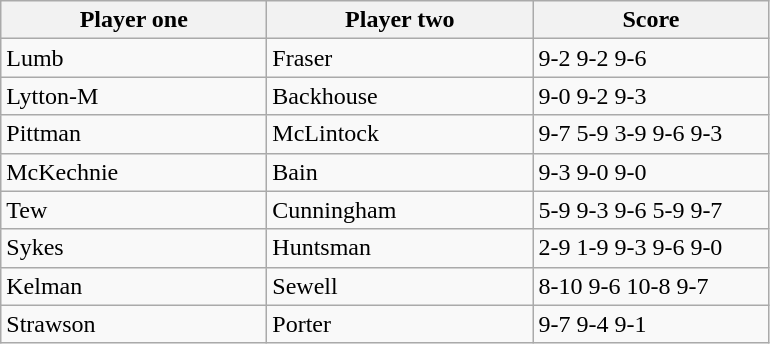<table class="wikitable">
<tr>
<th width=170>Player one</th>
<th width=170>Player two</th>
<th width=150>Score</th>
</tr>
<tr>
<td> Lumb</td>
<td> Fraser</td>
<td>9-2 9-2 9-6</td>
</tr>
<tr>
<td> Lytton-M</td>
<td> Backhouse</td>
<td>9-0 9-2 9-3</td>
</tr>
<tr>
<td> Pittman</td>
<td> McLintock</td>
<td>9-7 5-9 3-9 9-6 9-3</td>
</tr>
<tr>
<td> McKechnie</td>
<td> Bain</td>
<td>9-3 9-0 9-0</td>
</tr>
<tr>
<td> Tew</td>
<td> Cunningham</td>
<td>5-9 9-3 9-6 5-9 9-7</td>
</tr>
<tr>
<td> Sykes</td>
<td> Huntsman</td>
<td>2-9 1-9 9-3 9-6 9-0</td>
</tr>
<tr>
<td> Kelman</td>
<td> Sewell</td>
<td>8-10 9-6 10-8 9-7</td>
</tr>
<tr>
<td> Strawson</td>
<td> Porter</td>
<td>9-7 9-4 9-1</td>
</tr>
</table>
